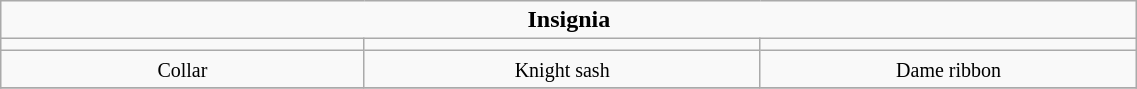<table align=center class=wikitable width=60%>
<tr>
<td colspan=7 align="center"><strong>Insignia</strong></td>
</tr>
<tr>
<td width=33,33% valign=top align=center></td>
<td width=33,33% valign=top align=center></td>
<td width=33,33% valign=top align=center></td>
</tr>
<tr>
<td width=33,33% valign=top align=center><small>Collar</small></td>
<td width=33,33% valign=top align=center><small>Knight sash</small></td>
<td width=33,33% valign=top align=center><small>Dame ribbon</small></td>
</tr>
<tr>
</tr>
</table>
